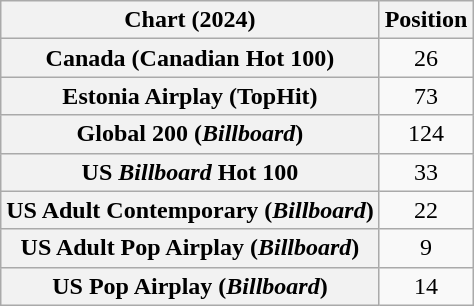<table class="wikitable sortable plainrowheaders" style="text-align:center">
<tr>
<th scope="col">Chart (2024)</th>
<th scope="col">Position</th>
</tr>
<tr>
<th scope="row">Canada (Canadian Hot 100)</th>
<td>26</td>
</tr>
<tr>
<th scope="row">Estonia Airplay (TopHit)</th>
<td>73</td>
</tr>
<tr>
<th scope="row">Global 200 (<em>Billboard</em>)</th>
<td>124</td>
</tr>
<tr>
<th scope="row">US <em>Billboard</em> Hot 100</th>
<td>33</td>
</tr>
<tr>
<th scope="row">US Adult Contemporary (<em>Billboard</em>)</th>
<td>22</td>
</tr>
<tr>
<th scope="row">US Adult Pop Airplay (<em>Billboard</em>)</th>
<td>9</td>
</tr>
<tr>
<th scope="row">US Pop Airplay (<em>Billboard</em>)</th>
<td>14</td>
</tr>
</table>
